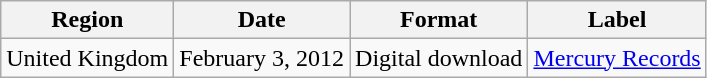<table class=wikitable>
<tr>
<th>Region</th>
<th>Date</th>
<th>Format</th>
<th>Label</th>
</tr>
<tr>
<td>United Kingdom</td>
<td>February 3, 2012</td>
<td>Digital download</td>
<td><a href='#'>Mercury Records</a></td>
</tr>
</table>
